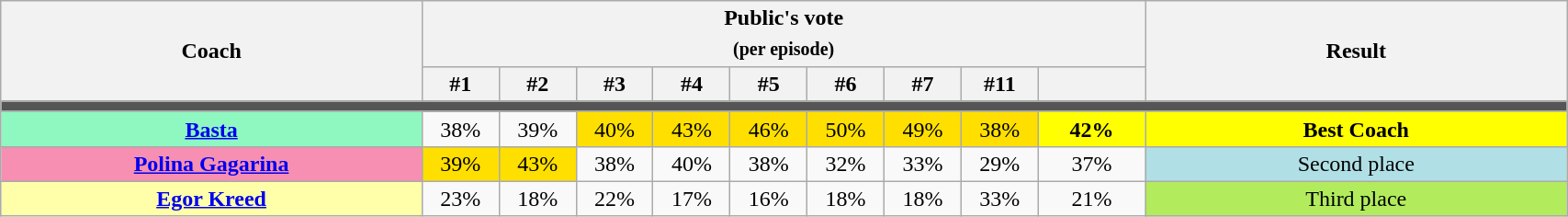<table class="wikitable sortable" style="text-align:center; width:90%;">
<tr>
<th rowspan=2 style="width:10%;">Coach</th>
<th colspan=9 style="width:10%;">Public's vote<br><sub>(per episode)</sub></th>
<th rowspan=2 style="width:10%;">Result</th>
</tr>
<tr>
<th style="width:1%;">#1</th>
<th style="width:1%;">#2</th>
<th style="width:1%;">#3</th>
<th style="width:1%;">#4</th>
<th style="width:1%;">#5</th>
<th style="width:1%;">#6</th>
<th style="width:1%;">#7</th>
<th style="width:1%;">#11</th>
<th style="width:2%;"></th>
</tr>
<tr>
<td colspan=11 style="background:#555;"></td>
</tr>
<tr>
<th style="background:#8ff7c0;"><a href='#'>Basta</a></th>
<td>38%</td>
<td>39%</td>
<td style="background:#fedf00">40%</td>
<td style="background:#fedf00">43%</td>
<td style="background:#fedf00">46%</td>
<td style="background:#fedf00">50%</td>
<td style="background:#fedf00">49%</td>
<td style="background:#fedf00">38%</td>
<td style="background:yellow;"><strong>42%</strong></td>
<td style="background:yellow;"><strong>Best Coach</strong></td>
</tr>
<tr>
<th style="background:#f78fb2;"><a href='#'>Polina Gagarina</a></th>
<td style="background:#fedf00">39%</td>
<td style="background:#fedf00">43%</td>
<td>38%</td>
<td>40%</td>
<td>38%</td>
<td>32%</td>
<td>33%</td>
<td>29%</td>
<td>37%</td>
<td style="background:#B0E0E6;">Second place</td>
</tr>
<tr>
<th style="background:#ffa;"><a href='#'>Egor Kreed</a></th>
<td>23%</td>
<td>18%</td>
<td>22%</td>
<td>17%</td>
<td>16%</td>
<td>18%</td>
<td>18%</td>
<td>33%</td>
<td>21%</td>
<td style="background:#B2EC5D;">Third place</td>
</tr>
</table>
